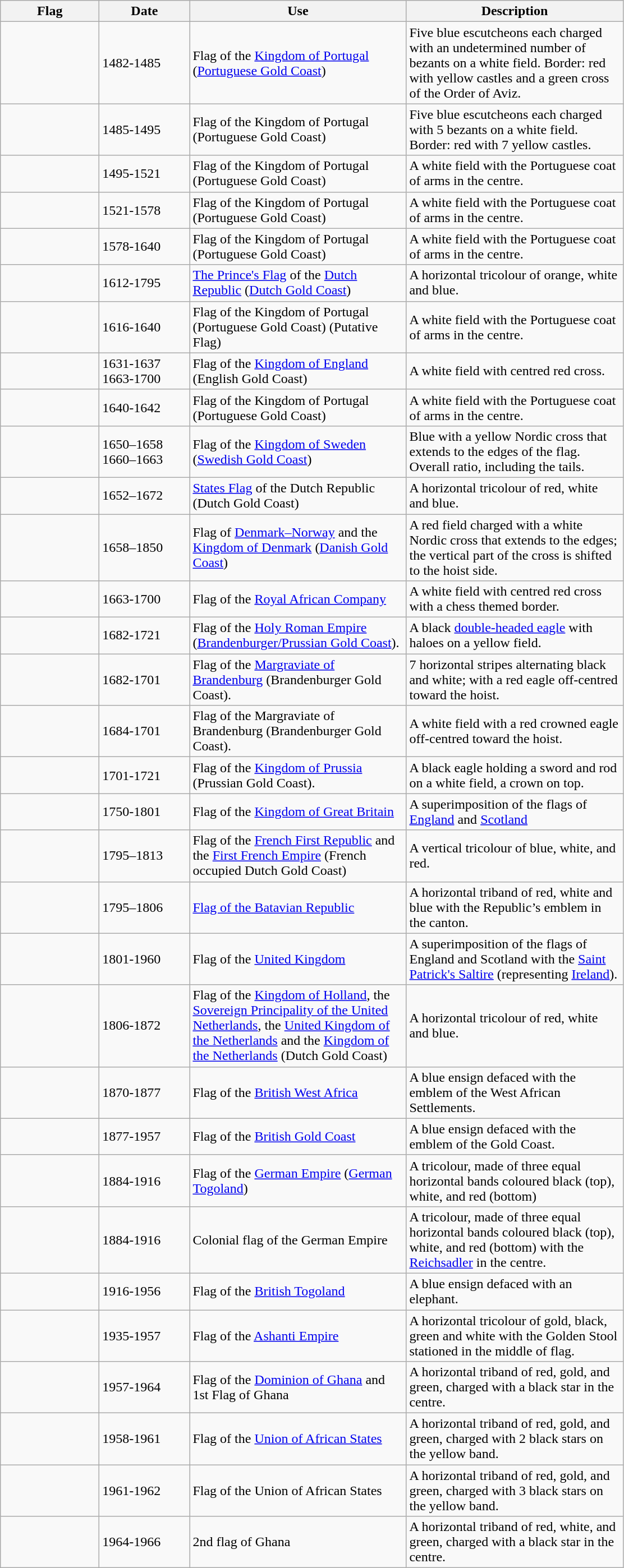<table class="wikitable">
<tr>
<th style="width:110px;">Flag</th>
<th style="width:100px;">Date</th>
<th style="width:250px;">Use</th>
<th style="width:250px;">Description</th>
</tr>
<tr>
<td></td>
<td>1482-1485</td>
<td>Flag of the <a href='#'>Kingdom of Portugal</a> (<a href='#'>Portuguese Gold Coast</a>)</td>
<td>Five blue escutcheons each charged with an undetermined number of bezants on a white field. Border: red with yellow castles and a green cross of the Order of Aviz.</td>
</tr>
<tr>
<td></td>
<td>1485-1495</td>
<td>Flag of the Kingdom of Portugal (Portuguese Gold Coast)</td>
<td>Five blue escutcheons each charged with 5 bezants on a white field. Border: red with 7 yellow castles.</td>
</tr>
<tr>
<td></td>
<td>1495-1521</td>
<td>Flag of the Kingdom of Portugal (Portuguese Gold Coast)</td>
<td>A white field with the Portuguese coat of arms in the centre.</td>
</tr>
<tr>
<td></td>
<td>1521-1578</td>
<td>Flag of the Kingdom of Portugal (Portuguese Gold Coast)</td>
<td>A white field with the Portuguese coat of arms in the centre.</td>
</tr>
<tr>
<td></td>
<td>1578-1640</td>
<td>Flag of the Kingdom of Portugal (Portuguese Gold Coast)</td>
<td>A white field with the Portuguese coat of arms in the centre.</td>
</tr>
<tr>
<td></td>
<td>1612-1795</td>
<td><a href='#'>The Prince's Flag</a> of the <a href='#'>Dutch Republic</a> (<a href='#'>Dutch Gold Coast</a>)</td>
<td>A horizontal tricolour of orange, white and blue.</td>
</tr>
<tr>
<td></td>
<td>1616-1640</td>
<td>Flag of the Kingdom of Portugal (Portuguese Gold Coast) (Putative Flag)</td>
<td>A white field with the Portuguese coat of arms in the centre.</td>
</tr>
<tr>
<td></td>
<td>1631-1637<br>1663-1700</td>
<td>Flag of the <a href='#'>Kingdom of England</a> (English Gold Coast)</td>
<td>A white field with centred red cross.</td>
</tr>
<tr>
<td></td>
<td>1640-1642</td>
<td>Flag of the Kingdom of Portugal (Portuguese Gold Coast)</td>
<td>A white field with the Portuguese coat of arms in the centre.</td>
</tr>
<tr>
<td></td>
<td>1650–1658<br>1660–1663</td>
<td>Flag of the <a href='#'>Kingdom of Sweden</a> (<a href='#'>Swedish Gold Coast</a>)</td>
<td>Blue with a yellow Nordic cross that extends to the edges of the flag. Overall ratio, including the tails.</td>
</tr>
<tr>
<td></td>
<td>1652–1672</td>
<td><a href='#'>States Flag</a> of the Dutch Republic (Dutch Gold Coast)</td>
<td>A horizontal tricolour of red, white and blue.</td>
</tr>
<tr>
<td></td>
<td>1658–1850</td>
<td>Flag of <a href='#'>Denmark–Norway</a> and the <a href='#'>Kingdom of Denmark</a> (<a href='#'>Danish Gold Coast</a>)</td>
<td>A red field charged with a white Nordic cross that extends to the edges; the vertical part of the cross is shifted to the hoist side.</td>
</tr>
<tr>
<td></td>
<td>1663-1700</td>
<td>Flag of the <a href='#'>Royal African Company</a></td>
<td>A white field with centred red cross with a chess themed border.</td>
</tr>
<tr>
<td></td>
<td>1682-1721</td>
<td>Flag of the <a href='#'>Holy Roman Empire</a> (<a href='#'>Brandenburger/Prussian Gold Coast</a>).</td>
<td>A black <a href='#'>double-headed eagle</a> with haloes on a yellow field.</td>
</tr>
<tr>
<td></td>
<td>1682-1701</td>
<td>Flag of the <a href='#'>Margraviate of Brandenburg</a> (Brandenburger Gold Coast).</td>
<td>7 horizontal stripes alternating black and white; with a red eagle off-centred toward the hoist.</td>
</tr>
<tr>
<td></td>
<td>1684-1701</td>
<td>Flag of the Margraviate of Brandenburg (Brandenburger Gold Coast).</td>
<td>A white field with a red crowned eagle off-centred toward the hoist.</td>
</tr>
<tr>
<td></td>
<td>1701-1721</td>
<td>Flag of the <a href='#'>Kingdom of Prussia</a> (Prussian Gold Coast).</td>
<td>A black eagle holding a sword and rod on a white field, a crown on top.</td>
</tr>
<tr>
<td></td>
<td>1750-1801</td>
<td>Flag of the <a href='#'>Kingdom of Great Britain</a></td>
<td>A superimposition of the flags of <a href='#'>England</a> and <a href='#'>Scotland</a></td>
</tr>
<tr>
<td></td>
<td>1795–1813</td>
<td>Flag of the <a href='#'>French First Republic</a> and the <a href='#'>First French Empire</a> (French occupied Dutch Gold Coast)</td>
<td>A vertical tricolour of blue, white, and red.</td>
</tr>
<tr>
<td></td>
<td>1795–1806</td>
<td><a href='#'>Flag of the Batavian Republic</a></td>
<td>A horizontal triband of red, white and blue with the Republic’s emblem in the canton.</td>
</tr>
<tr>
<td></td>
<td>1801-1960</td>
<td>Flag of the <a href='#'>United Kingdom</a></td>
<td>A superimposition of the flags of England and Scotland with the <a href='#'>Saint Patrick's Saltire</a> (representing <a href='#'>Ireland</a>).</td>
</tr>
<tr>
<td></td>
<td>1806-1872</td>
<td>Flag of the <a href='#'>Kingdom of Holland</a>, the <a href='#'>Sovereign Principality of the United Netherlands</a>, the <a href='#'>United Kingdom of the Netherlands</a> and the <a href='#'>Kingdom of the Netherlands</a> (Dutch Gold Coast)</td>
<td>A horizontal tricolour of red, white and blue.</td>
</tr>
<tr>
<td></td>
<td>1870-1877</td>
<td>Flag of the <a href='#'>British West Africa</a></td>
<td>A blue ensign defaced with the emblem of the West African Settlements.</td>
</tr>
<tr>
<td></td>
<td>1877-1957</td>
<td>Flag of the <a href='#'>British Gold Coast</a></td>
<td>A blue ensign defaced with the emblem of the Gold Coast.</td>
</tr>
<tr>
<td></td>
<td>1884-1916</td>
<td>Flag of the <a href='#'>German Empire</a> (<a href='#'>German Togoland</a>)</td>
<td>A tricolour, made of three equal horizontal bands coloured black (top), white, and red (bottom)</td>
</tr>
<tr>
<td></td>
<td>1884-1916</td>
<td>Colonial flag of the German Empire</td>
<td>A tricolour, made of three equal horizontal bands coloured black (top), white, and red (bottom) with the <a href='#'>Reichsadler</a> in the centre.</td>
</tr>
<tr>
<td></td>
<td>1916-1956</td>
<td>Flag of the <a href='#'>British Togoland</a></td>
<td>A blue ensign defaced with an elephant.</td>
</tr>
<tr>
<td></td>
<td>1935-1957</td>
<td>Flag of the <a href='#'>Ashanti Empire</a></td>
<td>A horizontal tricolour of gold, black, green and white with the Golden Stool stationed in the middle of flag.</td>
</tr>
<tr>
<td></td>
<td>1957-1964</td>
<td>Flag of the <a href='#'>Dominion of Ghana</a> and 1st Flag of Ghana</td>
<td>A horizontal triband of red, gold, and green, charged with a black star in the centre.</td>
</tr>
<tr>
<td></td>
<td>1958-1961</td>
<td>Flag of the <a href='#'>Union of African States</a></td>
<td>A horizontal triband of red, gold, and green, charged with 2 black stars on the yellow band.</td>
</tr>
<tr>
<td></td>
<td>1961-1962</td>
<td>Flag of the Union of African States</td>
<td>A horizontal triband of red, gold, and green, charged with 3 black stars on the yellow band.</td>
</tr>
<tr>
<td></td>
<td>1964-1966</td>
<td>2nd flag of Ghana</td>
<td>A horizontal triband of red, white, and green, charged with a black star in the centre.</td>
</tr>
</table>
